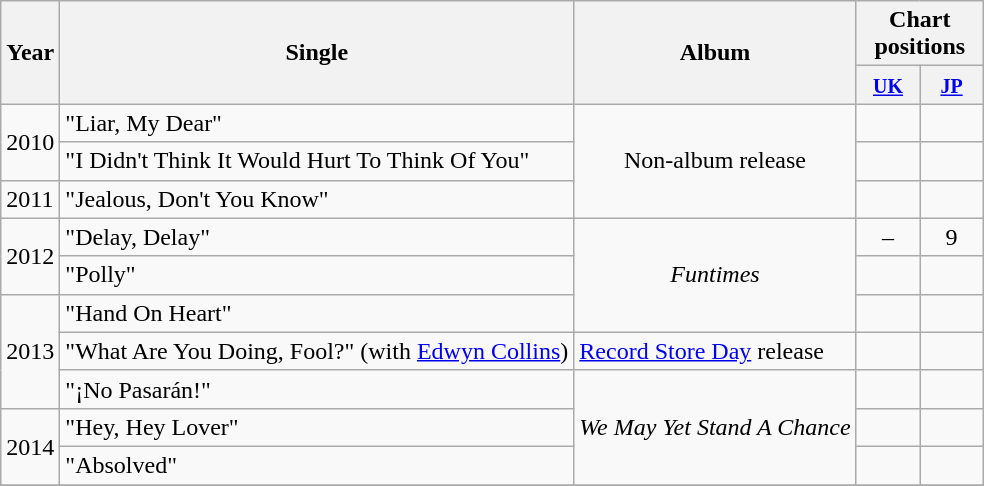<table class="wikitable">
<tr>
<th rowspan="2">Year</th>
<th rowspan="2">Single</th>
<th rowspan="2">Album</th>
<th colspan="2">Chart positions</th>
</tr>
<tr>
<th style="width:35px;"><small><a href='#'>UK</a></small></th>
<th style="width:35px;"><small><a href='#'>JP</a></small></th>
</tr>
<tr>
<td rowspan="2">2010</td>
<td>"Liar, My Dear"</td>
<td rowspan="3" style="text-align:center;">Non-album release</td>
<td align=center></td>
<td align=center></td>
</tr>
<tr>
<td>"I Didn't Think It Would Hurt To Think Of You"</td>
<td align=center></td>
<td align=center></td>
</tr>
<tr>
<td>2011</td>
<td>"Jealous, Don't You Know"</td>
<td align=center></td>
<td align=center></td>
</tr>
<tr>
<td rowspan="2">2012</td>
<td>"Delay, Delay"</td>
<td rowspan="3" style="text-align:center;"><em>Funtimes</em></td>
<td align=center>–</td>
<td align=center>9</td>
</tr>
<tr>
<td>"Polly"</td>
<td align=center></td>
<td align=center></td>
</tr>
<tr>
<td rowspan="3">2013</td>
<td>"Hand On Heart"</td>
<td align=center></td>
<td align=center></td>
</tr>
<tr>
<td>"What Are You Doing, Fool?" (with <a href='#'>Edwyn Collins</a>)</td>
<td><a href='#'>Record Store Day</a> release</td>
<td align=center></td>
<td align=center></td>
</tr>
<tr>
<td>"¡No Pasarán!"</td>
<td rowspan="3" style="text-align:center;"><em>We May Yet Stand A Chance</em></td>
<td align=center></td>
<td align=center></td>
</tr>
<tr>
<td rowspan="2">2014</td>
<td>"Hey, Hey Lover"</td>
<td align=center></td>
<td align=center></td>
</tr>
<tr>
<td>"Absolved"</td>
<td align=center></td>
<td align=center></td>
</tr>
<tr>
</tr>
</table>
